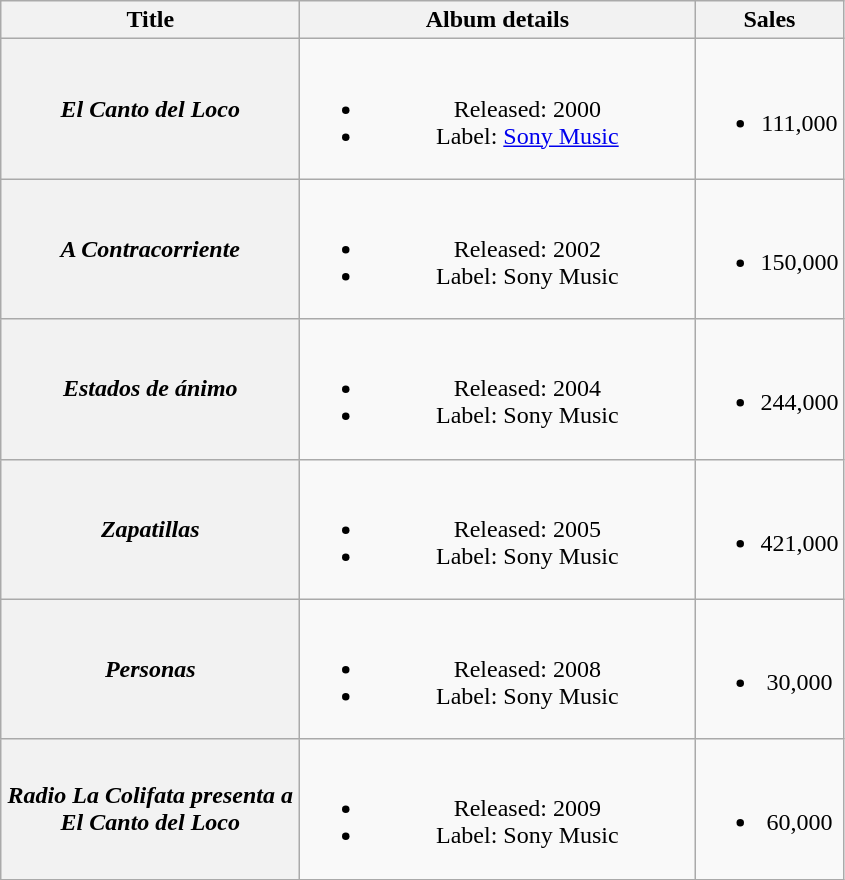<table class="wikitable plainrowheaders" style="text-align:center;">
<tr>
<th scope="col" rowspan="1" style="width:12em;">Title</th>
<th scope="col" rowspan="1" style="width:16em;">Album details</th>
<th scope="col" colspan="1">Sales</th>
</tr>
<tr>
<th scope="row"><em>El Canto del Loco</em></th>
<td><br><ul><li>Released: 2000</li><li>Label: <a href='#'>Sony Music</a></li></ul></td>
<td><br><ul><li>111,000</li></ul></td>
</tr>
<tr>
<th scope="row"><em>A Contracorriente</em></th>
<td><br><ul><li>Released: 2002</li><li>Label: Sony Music</li></ul></td>
<td><br><ul><li>150,000</li></ul></td>
</tr>
<tr>
<th scope="row"><em>Estados de ánimo</em></th>
<td><br><ul><li>Released: 2004</li><li>Label: Sony Music</li></ul></td>
<td><br><ul><li>244,000</li></ul></td>
</tr>
<tr>
<th scope="row"><em>Zapatillas</em></th>
<td><br><ul><li>Released: 2005</li><li>Label: Sony Music</li></ul></td>
<td><br><ul><li>421,000</li></ul></td>
</tr>
<tr>
<th scope="row"><em>Personas</em></th>
<td><br><ul><li>Released: 2008</li><li>Label: Sony Music</li></ul></td>
<td><br><ul><li>30,000</li></ul></td>
</tr>
<tr>
<th scope="row"><em>Radio La Colifata presenta a El Canto del Loco</em></th>
<td><br><ul><li>Released: 2009</li><li>Label: Sony Music</li></ul></td>
<td><br><ul><li>60,000</li></ul></td>
</tr>
</table>
